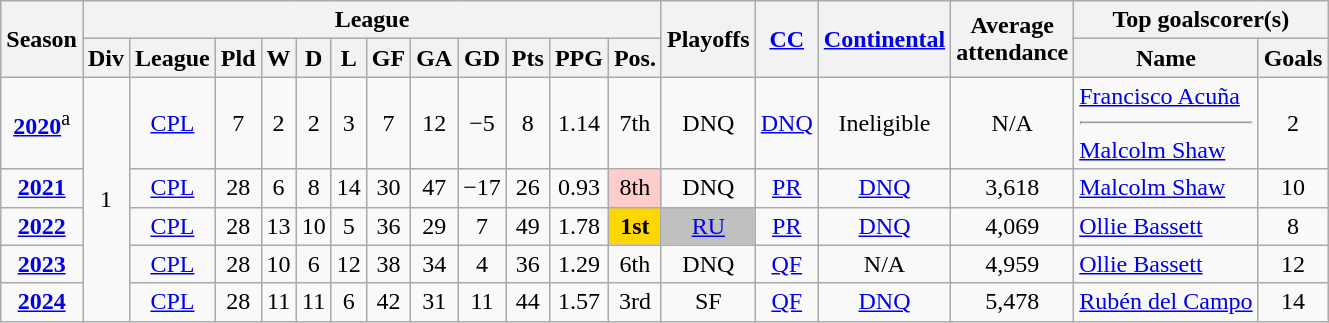<table class="wikitable" style="text-align:center;">
<tr>
<th rowspan=2>Season</th>
<th colspan=12>League</th>
<th rowspan=2>Playoffs</th>
<th rowspan=2><a href='#'>CC</a></th>
<th rowspan=2 colspan=2><a href='#'>Continental</a></th>
<th rowspan=2>Average <br> attendance</th>
<th colspan=2>Top goalscorer(s)</th>
</tr>
<tr>
<th>Div</th>
<th>League</th>
<th>Pld</th>
<th>W</th>
<th>D</th>
<th>L</th>
<th>GF</th>
<th>GA</th>
<th>GD</th>
<th>Pts</th>
<th>PPG</th>
<th>Pos.</th>
<th>Name</th>
<th>Goals</th>
</tr>
<tr>
<td><strong><a href='#'>2020</a></strong><sup>a</sup></td>
<td rowspan="5">1</td>
<td><a href='#'>CPL</a></td>
<td>7</td>
<td>2</td>
<td>2</td>
<td>3</td>
<td>7</td>
<td>12</td>
<td>−5</td>
<td>8</td>
<td>1.14</td>
<td>7th</td>
<td>DNQ</td>
<td><a href='#'>DNQ</a></td>
<td colspan=2>Ineligible</td>
<td>N/A</td>
<td align="left"> <a href='#'>Francisco Acuña</a> <hr>  <a href='#'>Malcolm Shaw</a></td>
<td>2</td>
</tr>
<tr>
<td><strong><a href='#'>2021</a></strong></td>
<td><a href='#'>CPL</a></td>
<td>28</td>
<td>6</td>
<td>8</td>
<td>14</td>
<td>30</td>
<td>47</td>
<td>−17</td>
<td>26</td>
<td>0.93</td>
<td style=background:#FFCCCC>8th</td>
<td>DNQ</td>
<td><a href='#'>PR</a></td>
<td colspan=2><a href='#'>DNQ</a></td>
<td>3,618</td>
<td align="left"> <a href='#'>Malcolm Shaw</a></td>
<td>10</td>
</tr>
<tr>
<td><strong><a href='#'>2022</a></strong></td>
<td><a href='#'>CPL</a></td>
<td>28</td>
<td>13</td>
<td>10</td>
<td>5</td>
<td>36</td>
<td>29</td>
<td>7</td>
<td>49</td>
<td>1.78</td>
<td bgcolor=gold><strong>1st</strong></td>
<td bgcolor=silver><a href='#'>RU</a></td>
<td><a href='#'>PR</a></td>
<td colspan=2><a href='#'>DNQ</a></td>
<td>4,069</td>
<td align="left"> <a href='#'>Ollie Bassett</a></td>
<td>8</td>
</tr>
<tr>
<td><strong><a href='#'>2023</a></strong></td>
<td><a href='#'>CPL</a></td>
<td>28</td>
<td>10</td>
<td>6</td>
<td>12</td>
<td>38</td>
<td>34</td>
<td>4</td>
<td>36</td>
<td>1.29</td>
<td>6th</td>
<td>DNQ</td>
<td><a href='#'>QF</a></td>
<td colspan=2>N/A</td>
<td>4,959</td>
<td align="left"> <a href='#'>Ollie Bassett</a></td>
<td>12</td>
</tr>
<tr>
<td><strong><a href='#'>2024</a></strong></td>
<td><a href='#'>CPL</a></td>
<td>28</td>
<td>11</td>
<td>11</td>
<td>6</td>
<td>42</td>
<td>31</td>
<td>11</td>
<td>44</td>
<td>1.57</td>
<td>3rd</td>
<td>SF</td>
<td><a href='#'>QF</a></td>
<td colspan=2><a href='#'>DNQ</a></td>
<td>5,478</td>
<td align="left"> <a href='#'>Rubén del Campo</a></td>
<td>14</td>
</tr>
</table>
